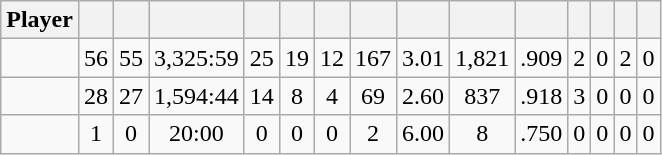<table class="wikitable sortable" style="text-align:center;">
<tr>
<th>Player</th>
<th></th>
<th></th>
<th></th>
<th></th>
<th></th>
<th></th>
<th></th>
<th></th>
<th></th>
<th></th>
<th></th>
<th></th>
<th></th>
<th></th>
</tr>
<tr>
<td style="text-align:left;"></td>
<td>56</td>
<td>55</td>
<td>3,325:59</td>
<td>25</td>
<td>19</td>
<td>12</td>
<td>167</td>
<td>3.01</td>
<td>1,821</td>
<td>.909</td>
<td>2</td>
<td>0</td>
<td>2</td>
<td>0</td>
</tr>
<tr>
<td style="text-align:left;"></td>
<td>28</td>
<td>27</td>
<td>1,594:44</td>
<td>14</td>
<td>8</td>
<td>4</td>
<td>69</td>
<td>2.60</td>
<td>837</td>
<td>.918</td>
<td>3</td>
<td>0</td>
<td>0</td>
<td>0</td>
</tr>
<tr>
<td style="text-align:left;"></td>
<td>1</td>
<td>0</td>
<td>20:00</td>
<td>0</td>
<td>0</td>
<td>0</td>
<td>2</td>
<td>6.00</td>
<td>8</td>
<td>.750</td>
<td>0</td>
<td>0</td>
<td>0</td>
<td>0</td>
</tr>
</table>
